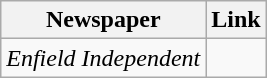<table class="wikitable">
<tr>
<th>Newspaper</th>
<th>Link</th>
</tr>
<tr>
<td><em>Enfield Independent</em></td>
<td></td>
</tr>
</table>
